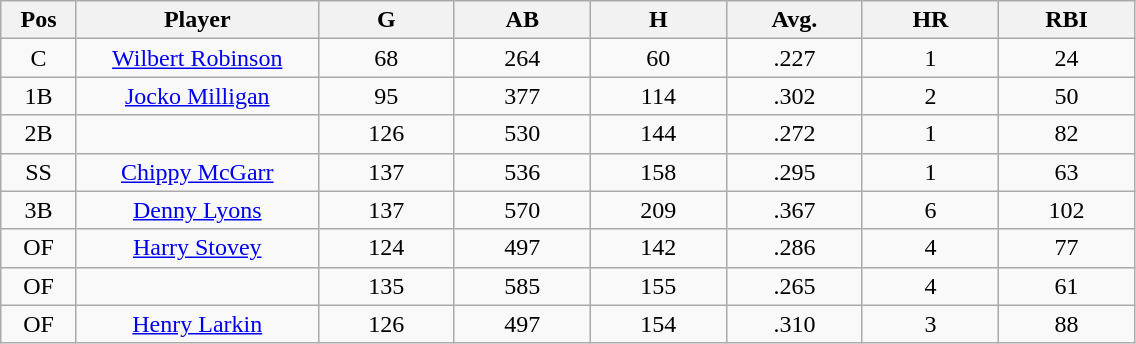<table class="wikitable sortable">
<tr>
<th bgcolor="#DDDDFF" width="5%">Pos</th>
<th bgcolor="#DDDDFF" width="16%">Player</th>
<th bgcolor="#DDDDFF" width="9%">G</th>
<th bgcolor="#DDDDFF" width="9%">AB</th>
<th bgcolor="#DDDDFF" width="9%">H</th>
<th bgcolor="#DDDDFF" width="9%">Avg.</th>
<th bgcolor="#DDDDFF" width="9%">HR</th>
<th bgcolor="#DDDDFF" width="9%">RBI</th>
</tr>
<tr align="center">
<td>C</td>
<td><a href='#'>Wilbert Robinson</a></td>
<td>68</td>
<td>264</td>
<td>60</td>
<td>.227</td>
<td>1</td>
<td>24</td>
</tr>
<tr align="center">
<td>1B</td>
<td><a href='#'>Jocko Milligan</a></td>
<td>95</td>
<td>377</td>
<td>114</td>
<td>.302</td>
<td>2</td>
<td>50</td>
</tr>
<tr align="center">
<td>2B</td>
<td></td>
<td>126</td>
<td>530</td>
<td>144</td>
<td>.272</td>
<td>1</td>
<td>82</td>
</tr>
<tr align="center">
<td>SS</td>
<td><a href='#'>Chippy McGarr</a></td>
<td>137</td>
<td>536</td>
<td>158</td>
<td>.295</td>
<td>1</td>
<td>63</td>
</tr>
<tr align="center">
<td>3B</td>
<td><a href='#'>Denny Lyons</a></td>
<td>137</td>
<td>570</td>
<td>209</td>
<td>.367</td>
<td>6</td>
<td>102</td>
</tr>
<tr align="center">
<td>OF</td>
<td><a href='#'>Harry Stovey</a></td>
<td>124</td>
<td>497</td>
<td>142</td>
<td>.286</td>
<td>4</td>
<td>77</td>
</tr>
<tr align="center">
<td>OF</td>
<td></td>
<td>135</td>
<td>585</td>
<td>155</td>
<td>.265</td>
<td>4</td>
<td>61</td>
</tr>
<tr align="center">
<td>OF</td>
<td><a href='#'>Henry Larkin</a></td>
<td>126</td>
<td>497</td>
<td>154</td>
<td>.310</td>
<td>3</td>
<td>88</td>
</tr>
</table>
